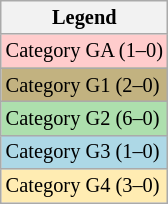<table class=wikitable style=font-size:85%>
<tr>
<th>Legend</th>
</tr>
<tr bgcolor=FFcccc>
<td>Category GA (1–0)</td>
</tr>
<tr bgcolor=C2B280>
<td>Category G1 (2–0)</td>
</tr>
<tr bgcolor=addfad>
<td>Category G2 (6–0)</td>
</tr>
<tr bgcolor=lightblue>
<td>Category G3 (1–0)</td>
</tr>
<tr bgcolor=ffecb2>
<td>Category G4 (3–0)</td>
</tr>
</table>
